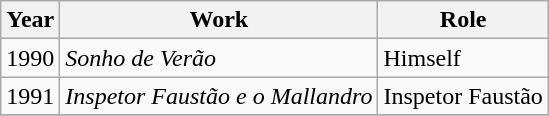<table class="wikitable">
<tr>
<th>Year</th>
<th>Work</th>
<th>Role</th>
</tr>
<tr>
<td>1990</td>
<td><em>Sonho de Verão</em></td>
<td>Himself</td>
</tr>
<tr>
<td>1991</td>
<td><em>Inspetor Faustão e o Mallandro</em></td>
<td>Inspetor Faustão</td>
</tr>
<tr>
</tr>
</table>
